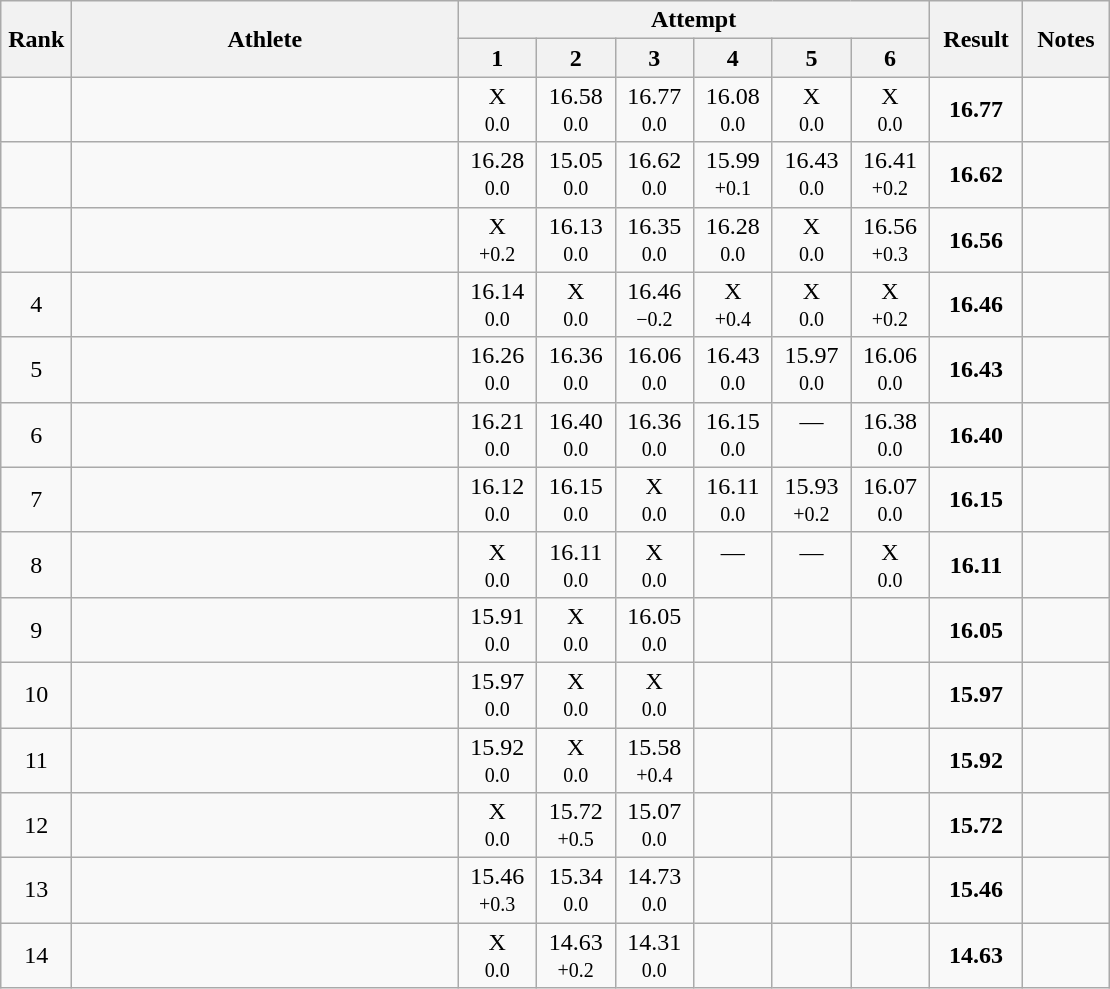<table class="wikitable" style="text-align:center">
<tr>
<th rowspan=2 width=40>Rank</th>
<th rowspan=2 width=250>Athlete</th>
<th colspan=6>Attempt</th>
<th rowspan=2 width=55>Result</th>
<th rowspan=2 width=50>Notes</th>
</tr>
<tr>
<th width=45>1</th>
<th width=45>2</th>
<th width=45>3</th>
<th width=45>4</th>
<th width=45>5</th>
<th width=45>6</th>
</tr>
<tr>
<td></td>
<td align=left></td>
<td>X<br><small>0.0</small></td>
<td>16.58<br><small>0.0</small></td>
<td>16.77<br><small>0.0</small></td>
<td>16.08<br><small>0.0</small></td>
<td>X<br><small>0.0</small></td>
<td>X<br><small>0.0</small></td>
<td><strong>16.77</strong></td>
<td></td>
</tr>
<tr>
<td></td>
<td align=left></td>
<td>16.28<br><small>0.0</small></td>
<td>15.05<br><small>0.0</small></td>
<td>16.62<br><small>0.0</small></td>
<td>15.99<br><small>+0.1</small></td>
<td>16.43<br><small>0.0</small></td>
<td>16.41<br><small>+0.2</small></td>
<td><strong>16.62</strong></td>
<td></td>
</tr>
<tr>
<td></td>
<td align=left></td>
<td>X<br><small>+0.2</small></td>
<td>16.13<br><small>0.0</small></td>
<td>16.35<br><small>0.0</small></td>
<td>16.28<br><small>0.0</small></td>
<td>X<br><small>0.0</small></td>
<td>16.56<br><small>+0.3</small></td>
<td><strong>16.56</strong></td>
<td></td>
</tr>
<tr>
<td>4</td>
<td align=left></td>
<td>16.14<br><small>0.0</small></td>
<td>X<br><small>0.0</small></td>
<td>16.46<br><small>−0.2</small></td>
<td>X<br><small>+0.4</small></td>
<td>X<br><small>0.0</small></td>
<td>X<br><small>+0.2</small></td>
<td><strong>16.46</strong></td>
<td></td>
</tr>
<tr>
<td>5</td>
<td align=left></td>
<td>16.26<br><small>0.0</small></td>
<td>16.36<br><small>0.0</small></td>
<td>16.06<br><small>0.0</small></td>
<td>16.43<br><small>0.0</small></td>
<td>15.97<br><small>0.0</small></td>
<td>16.06<br><small>0.0</small></td>
<td><strong>16.43</strong></td>
<td></td>
</tr>
<tr>
<td>6</td>
<td align=left></td>
<td>16.21<br><small>0.0</small></td>
<td>16.40<br><small>0.0</small></td>
<td>16.36<br><small>0.0</small></td>
<td>16.15<br><small>0.0</small></td>
<td>—<br> </td>
<td>16.38<br><small>0.0</small></td>
<td><strong>16.40</strong></td>
<td></td>
</tr>
<tr>
<td>7</td>
<td align=left></td>
<td>16.12<br><small>0.0</small></td>
<td>16.15<br><small>0.0</small></td>
<td>X<br><small>0.0</small></td>
<td>16.11<br><small>0.0</small></td>
<td>15.93<br><small>+0.2</small></td>
<td>16.07<br><small>0.0</small></td>
<td><strong>16.15</strong></td>
<td></td>
</tr>
<tr>
<td>8</td>
<td align=left></td>
<td>X<br><small>0.0</small></td>
<td>16.11<br><small>0.0</small></td>
<td>X<br><small>0.0</small></td>
<td>—<br> </td>
<td>—<br> </td>
<td>X<br><small>0.0</small></td>
<td><strong>16.11</strong></td>
<td></td>
</tr>
<tr>
<td>9</td>
<td align=left></td>
<td>15.91<br><small>0.0</small></td>
<td>X<br><small>0.0</small></td>
<td>16.05<br><small>0.0</small></td>
<td></td>
<td></td>
<td></td>
<td><strong>16.05</strong></td>
<td></td>
</tr>
<tr>
<td>10</td>
<td align=left></td>
<td>15.97<br><small>0.0</small></td>
<td>X<br><small>0.0</small></td>
<td>X<br><small>0.0</small></td>
<td></td>
<td></td>
<td></td>
<td><strong>15.97</strong></td>
<td></td>
</tr>
<tr>
<td>11</td>
<td align=left></td>
<td>15.92<br><small>0.0</small></td>
<td>X<br><small>0.0</small></td>
<td>15.58<br><small>+0.4</small></td>
<td></td>
<td></td>
<td></td>
<td><strong>15.92</strong></td>
<td></td>
</tr>
<tr>
<td>12</td>
<td align=left></td>
<td>X<br><small>0.0</small></td>
<td>15.72<br><small>+0.5</small></td>
<td>15.07<br><small>0.0</small></td>
<td></td>
<td></td>
<td></td>
<td><strong>15.72</strong></td>
<td></td>
</tr>
<tr>
<td>13</td>
<td align=left></td>
<td>15.46<br><small>+0.3</small></td>
<td>15.34<br><small>0.0</small></td>
<td>14.73<br><small>0.0</small></td>
<td></td>
<td></td>
<td></td>
<td><strong>15.46</strong></td>
<td></td>
</tr>
<tr>
<td>14</td>
<td align=left></td>
<td>X<br><small>0.0</small></td>
<td>14.63<br><small>+0.2</small></td>
<td>14.31<br><small>0.0</small></td>
<td></td>
<td></td>
<td></td>
<td><strong>14.63</strong></td>
<td></td>
</tr>
</table>
